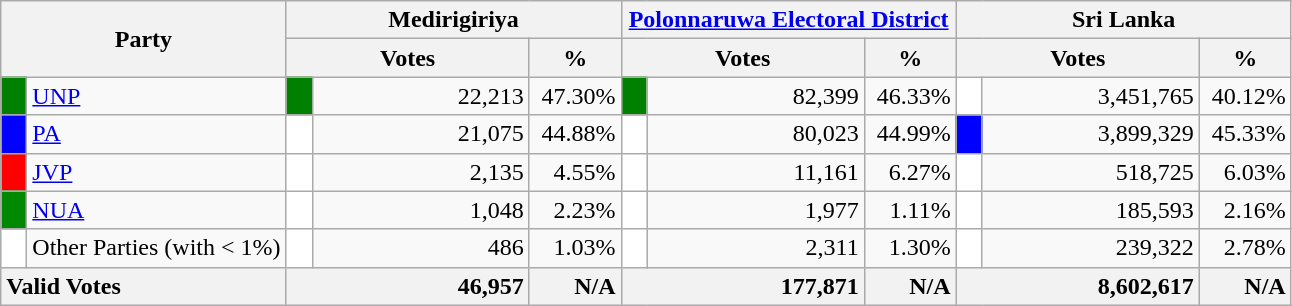<table class="wikitable">
<tr>
<th colspan="2" width="144px"rowspan="2">Party</th>
<th colspan="3" width="216px">Medirigiriya</th>
<th colspan="3" width="216px"><a href='#'>Polonnaruwa Electoral District</a></th>
<th colspan="3" width="216px">Sri Lanka</th>
</tr>
<tr>
<th colspan="2" width="144px">Votes</th>
<th>%</th>
<th colspan="2" width="144px">Votes</th>
<th>%</th>
<th colspan="2" width="144px">Votes</th>
<th>%</th>
</tr>
<tr>
<td style="background-color:green;" width="10px"></td>
<td style="text-align:left;"><a href='#'>UNP</a></td>
<td style="background-color:green;" width="10px"></td>
<td style="text-align:right;">22,213</td>
<td style="text-align:right;">47.30%</td>
<td style="background-color:green;" width="10px"></td>
<td style="text-align:right;">82,399</td>
<td style="text-align:right;">46.33%</td>
<td style="background-color:white;" width="10px"></td>
<td style="text-align:right;">3,451,765</td>
<td style="text-align:right;">40.12%</td>
</tr>
<tr>
<td style="background-color:blue;" width="10px"></td>
<td style="text-align:left;"><a href='#'>PA</a></td>
<td style="background-color:white;" width="10px"></td>
<td style="text-align:right;">21,075</td>
<td style="text-align:right;">44.88%</td>
<td style="background-color:white;" width="10px"></td>
<td style="text-align:right;">80,023</td>
<td style="text-align:right;">44.99%</td>
<td style="background-color:blue;" width="10px"></td>
<td style="text-align:right;">3,899,329</td>
<td style="text-align:right;">45.33%</td>
</tr>
<tr>
<td style="background-color:red;" width="10px"></td>
<td style="text-align:left;"><a href='#'>JVP</a></td>
<td style="background-color:white;" width="10px"></td>
<td style="text-align:right;">2,135</td>
<td style="text-align:right;">4.55%</td>
<td style="background-color:white;" width="10px"></td>
<td style="text-align:right;">11,161</td>
<td style="text-align:right;">6.27%</td>
<td style="background-color:white;" width="10px"></td>
<td style="text-align:right;">518,725</td>
<td style="text-align:right;">6.03%</td>
</tr>
<tr>
<td style="background-color:#008800;" width="10px"></td>
<td style="text-align:left;"><a href='#'>NUA</a></td>
<td style="background-color:white;" width="10px"></td>
<td style="text-align:right;">1,048</td>
<td style="text-align:right;">2.23%</td>
<td style="background-color:white;" width="10px"></td>
<td style="text-align:right;">1,977</td>
<td style="text-align:right;">1.11%</td>
<td style="background-color:white;" width="10px"></td>
<td style="text-align:right;">185,593</td>
<td style="text-align:right;">2.16%</td>
</tr>
<tr>
<td style="background-color:white;" width="10px"></td>
<td style="text-align:left;">Other Parties (with < 1%)</td>
<td style="background-color:white;" width="10px"></td>
<td style="text-align:right;">486</td>
<td style="text-align:right;">1.03%</td>
<td style="background-color:white;" width="10px"></td>
<td style="text-align:right;">2,311</td>
<td style="text-align:right;">1.30%</td>
<td style="background-color:white;" width="10px"></td>
<td style="text-align:right;">239,322</td>
<td style="text-align:right;">2.78%</td>
</tr>
<tr>
<th colspan="2" width="144px"style="text-align:left;">Valid Votes</th>
<th style="text-align:right;"colspan="2" width="144px">46,957</th>
<th style="text-align:right;">N/A</th>
<th style="text-align:right;"colspan="2" width="144px">177,871</th>
<th style="text-align:right;">N/A</th>
<th style="text-align:right;"colspan="2" width="144px">8,602,617</th>
<th style="text-align:right;">N/A</th>
</tr>
</table>
